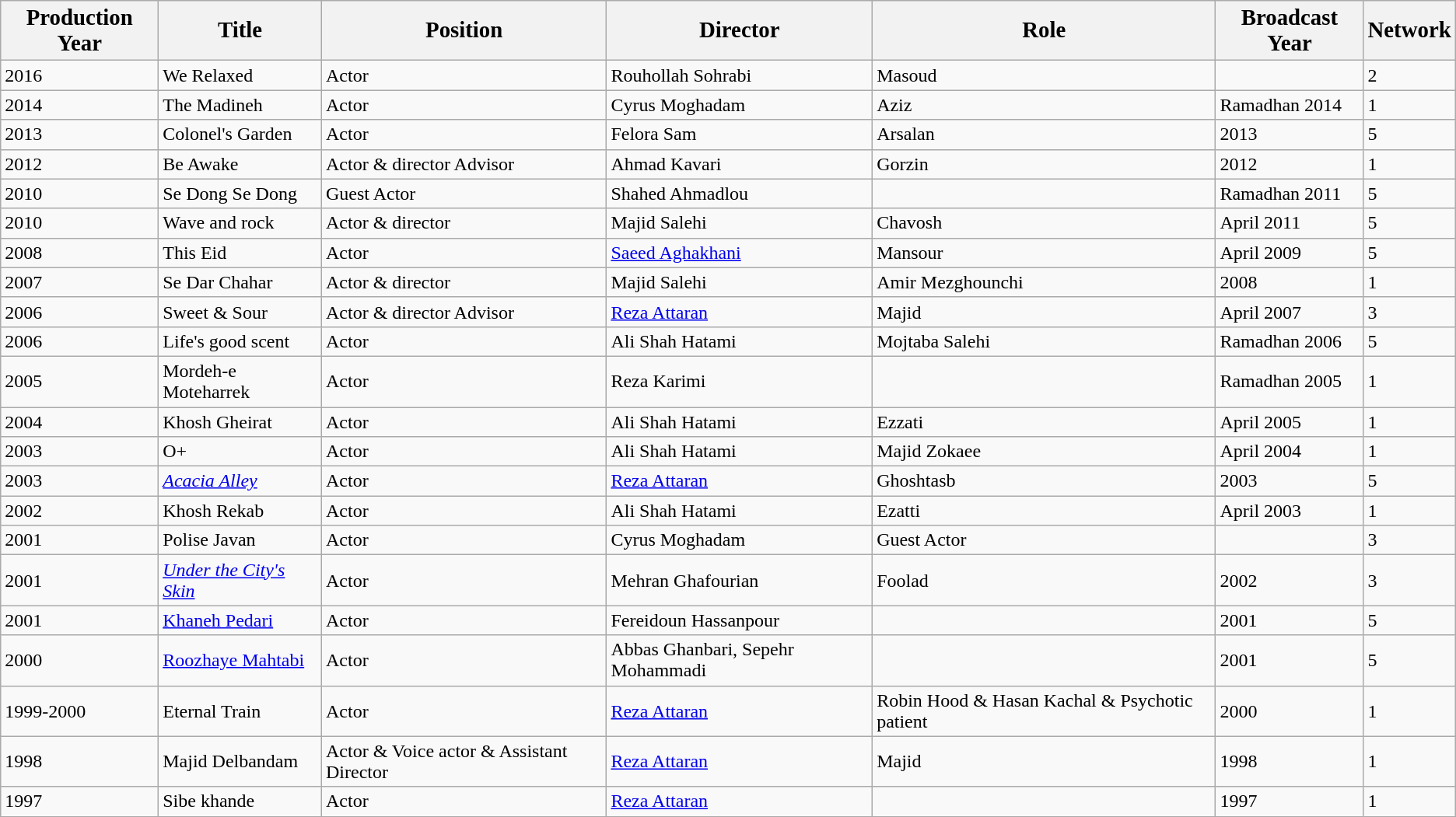<table class="wikitable sortable">
<tr>
<th><strong><big>Production Year</big></strong></th>
<th><strong><big>Title</big></strong></th>
<th><strong><big>Position</big></strong></th>
<th><strong><big>Director</big></strong></th>
<th><strong><big>Role</big></strong></th>
<th><strong><big>Broadcast Year</big></strong></th>
<th><strong><big>Network</big></strong></th>
</tr>
<tr>
<td>2016</td>
<td>We Relaxed</td>
<td>Actor</td>
<td>Rouhollah Sohrabi</td>
<td>Masoud</td>
<td></td>
<td>2</td>
</tr>
<tr>
<td>2014</td>
<td>The Madineh</td>
<td>Actor</td>
<td>Cyrus Moghadam</td>
<td>Aziz</td>
<td>Ramadhan 2014</td>
<td>1</td>
</tr>
<tr>
<td>2013</td>
<td>Colonel's Garden</td>
<td>Actor</td>
<td>Felora Sam</td>
<td>Arsalan</td>
<td>2013</td>
<td>5</td>
</tr>
<tr>
<td>2012</td>
<td>Be Awake</td>
<td>Actor & director Advisor</td>
<td>Ahmad Kavari</td>
<td>Gorzin</td>
<td>2012</td>
<td>1</td>
</tr>
<tr>
<td>2010</td>
<td>Se Dong Se Dong</td>
<td>Guest Actor</td>
<td>Shahed Ahmadlou</td>
<td></td>
<td>Ramadhan 2011</td>
<td>5</td>
</tr>
<tr>
<td>2010</td>
<td>Wave and rock</td>
<td>Actor & director</td>
<td>Majid Salehi</td>
<td>Chavosh</td>
<td>April 2011</td>
<td>5</td>
</tr>
<tr>
<td>2008</td>
<td>This Eid</td>
<td>Actor</td>
<td><a href='#'>Saeed Aghakhani</a></td>
<td>Mansour</td>
<td>April 2009</td>
<td>5</td>
</tr>
<tr>
<td>2007</td>
<td>Se Dar Chahar</td>
<td>Actor & director</td>
<td>Majid Salehi</td>
<td>Amir Mezghounchi</td>
<td>2008</td>
<td>1</td>
</tr>
<tr>
<td>2006</td>
<td>Sweet & Sour</td>
<td>Actor & director Advisor</td>
<td><a href='#'>Reza Attaran</a></td>
<td>Majid</td>
<td>April 2007</td>
<td>3</td>
</tr>
<tr>
<td>2006</td>
<td>Life's good scent</td>
<td>Actor</td>
<td>Ali Shah Hatami</td>
<td>Mojtaba Salehi</td>
<td>Ramadhan 2006</td>
<td>5</td>
</tr>
<tr>
<td>2005</td>
<td>Mordeh-e Moteharrek</td>
<td>Actor</td>
<td>Reza Karimi</td>
<td></td>
<td>Ramadhan 2005</td>
<td>1</td>
</tr>
<tr>
<td>2004</td>
<td>Khosh Gheirat</td>
<td>Actor</td>
<td>Ali Shah Hatami</td>
<td>Ezzati</td>
<td>April 2005</td>
<td>1</td>
</tr>
<tr>
<td>2003</td>
<td>O+</td>
<td>Actor</td>
<td>Ali Shah Hatami</td>
<td>Majid Zokaee</td>
<td>April 2004</td>
<td>1</td>
</tr>
<tr>
<td>2003</td>
<td><em><a href='#'>Acacia Alley</a></em></td>
<td>Actor</td>
<td><a href='#'>Reza Attaran</a></td>
<td>Ghoshtasb</td>
<td>2003</td>
<td>5</td>
</tr>
<tr>
<td>2002</td>
<td>Khosh Rekab</td>
<td>Actor</td>
<td>Ali Shah Hatami</td>
<td>Ezatti</td>
<td>April 2003</td>
<td>1</td>
</tr>
<tr>
<td>2001</td>
<td>Polise Javan</td>
<td>Actor</td>
<td>Cyrus Moghadam</td>
<td>Guest Actor</td>
<td></td>
<td>3</td>
</tr>
<tr>
<td>2001</td>
<td><em><a href='#'>Under the City's Skin</a></em></td>
<td>Actor</td>
<td>Mehran Ghafourian</td>
<td>Foolad</td>
<td>2002</td>
<td>3</td>
</tr>
<tr>
<td>2001</td>
<td><a href='#'>Khaneh Pedari</a></td>
<td>Actor</td>
<td>Fereidoun Hassanpour</td>
<td></td>
<td>2001</td>
<td>5</td>
</tr>
<tr>
<td>2000</td>
<td><a href='#'>Roozhaye Mahtabi</a></td>
<td>Actor</td>
<td>Abbas Ghanbari, Sepehr Mohammadi</td>
<td></td>
<td>2001</td>
<td>5</td>
</tr>
<tr>
<td>1999-2000</td>
<td>Eternal Train</td>
<td>Actor</td>
<td><a href='#'>Reza Attaran</a></td>
<td>Robin Hood & Hasan Kachal & Psychotic patient</td>
<td>2000</td>
<td>1</td>
</tr>
<tr>
<td>1998</td>
<td>Majid Delbandam</td>
<td>Actor & Voice actor & Assistant Director</td>
<td><a href='#'>Reza Attaran</a></td>
<td>Majid</td>
<td>1998</td>
<td>1</td>
</tr>
<tr>
<td>1997</td>
<td>Sibe khande</td>
<td>Actor</td>
<td><a href='#'>Reza Attaran</a></td>
<td></td>
<td>1997</td>
<td>1</td>
</tr>
</table>
